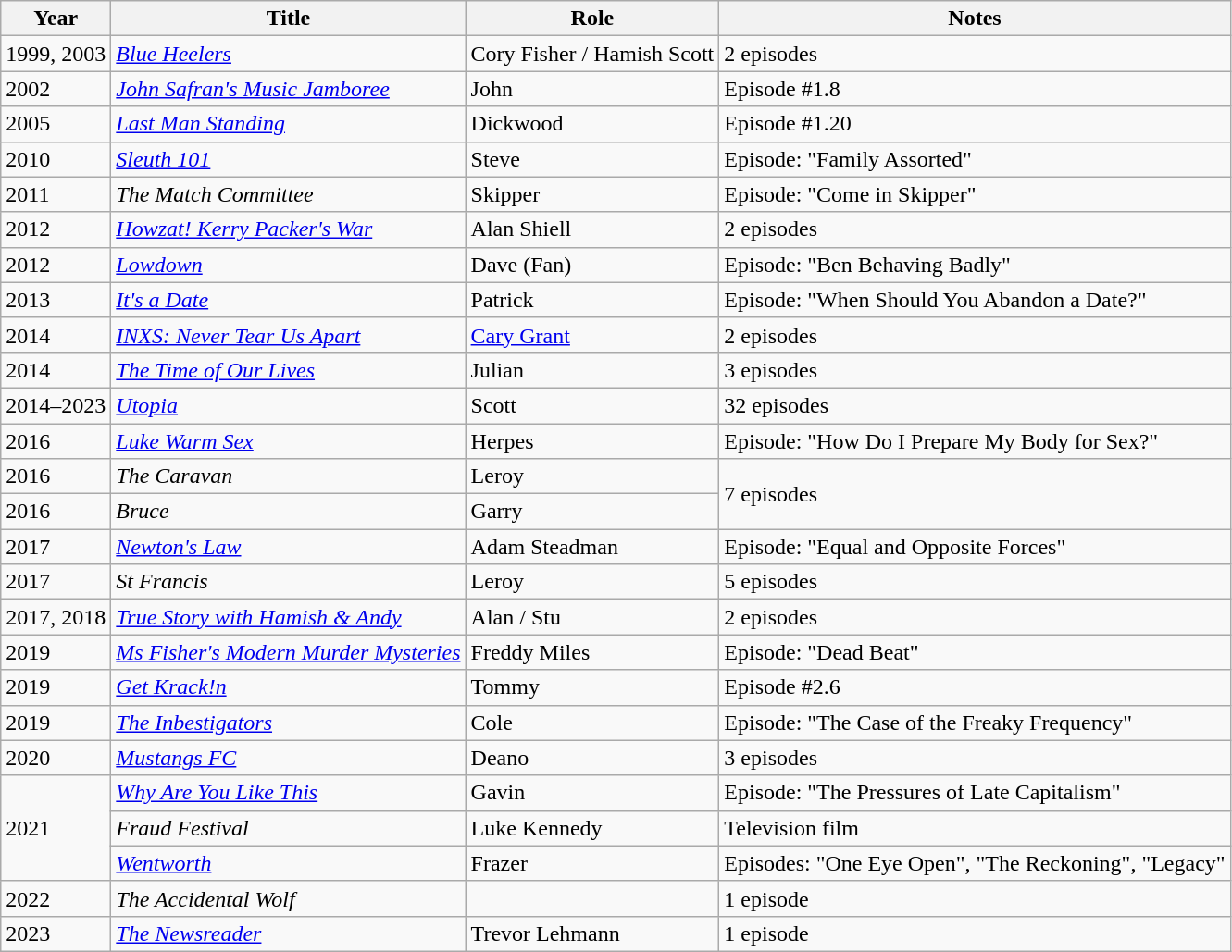<table class="wikitable sortable">
<tr>
<th>Year</th>
<th>Title</th>
<th>Role</th>
<th>Notes</th>
</tr>
<tr>
<td>1999, 2003</td>
<td><em><a href='#'>Blue Heelers</a></em></td>
<td>Cory Fisher / Hamish Scott</td>
<td>2 episodes</td>
</tr>
<tr>
<td>2002</td>
<td><em><a href='#'>John Safran's Music Jamboree</a></em></td>
<td>John</td>
<td>Episode #1.8</td>
</tr>
<tr>
<td>2005</td>
<td><a href='#'><em>Last Man Standing</em></a></td>
<td>Dickwood</td>
<td>Episode #1.20</td>
</tr>
<tr>
<td>2010</td>
<td><em><a href='#'>Sleuth 101</a></em></td>
<td>Steve</td>
<td>Episode: "Family Assorted"</td>
</tr>
<tr>
<td>2011</td>
<td><em>The Match Committee</em></td>
<td>Skipper</td>
<td>Episode: "Come in Skipper"</td>
</tr>
<tr>
<td>2012</td>
<td><em><a href='#'>Howzat! Kerry Packer's War</a></em></td>
<td>Alan Shiell</td>
<td>2 episodes</td>
</tr>
<tr>
<td>2012</td>
<td><a href='#'><em>Lowdown</em></a></td>
<td>Dave (Fan)</td>
<td>Episode: "Ben Behaving Badly"</td>
</tr>
<tr>
<td>2013</td>
<td><a href='#'><em>It's a Date</em></a></td>
<td>Patrick</td>
<td>Episode: "When Should You Abandon a Date?"</td>
</tr>
<tr>
<td>2014</td>
<td><em><a href='#'>INXS: Never Tear Us Apart</a></em></td>
<td><a href='#'>Cary Grant</a></td>
<td>2 episodes</td>
</tr>
<tr>
<td>2014</td>
<td><a href='#'><em>The Time of Our Lives</em></a></td>
<td>Julian</td>
<td>3 episodes</td>
</tr>
<tr>
<td>2014–2023</td>
<td><a href='#'><em>Utopia</em></a></td>
<td>Scott</td>
<td>32 episodes</td>
</tr>
<tr>
<td>2016</td>
<td><em><a href='#'>Luke Warm Sex</a></em></td>
<td>Herpes</td>
<td>Episode: "How Do I Prepare My Body for Sex?"</td>
</tr>
<tr>
<td>2016</td>
<td><em>The Caravan</em></td>
<td>Leroy</td>
<td rowspan="2">7 episodes</td>
</tr>
<tr>
<td>2016</td>
<td><em>Bruce</em></td>
<td>Garry</td>
</tr>
<tr>
<td>2017</td>
<td><a href='#'><em>Newton's Law</em></a></td>
<td>Adam Steadman</td>
<td>Episode: "Equal and Opposite Forces"</td>
</tr>
<tr>
<td>2017</td>
<td><em>St Francis</em></td>
<td>Leroy</td>
<td>5 episodes</td>
</tr>
<tr>
<td>2017, 2018</td>
<td><em><a href='#'>True Story with Hamish & Andy</a></em></td>
<td>Alan / Stu</td>
<td>2 episodes</td>
</tr>
<tr>
<td>2019</td>
<td><em><a href='#'>Ms Fisher's Modern Murder Mysteries</a></em></td>
<td>Freddy Miles</td>
<td>Episode: "Dead Beat"</td>
</tr>
<tr>
<td>2019</td>
<td><em><a href='#'>Get Krack!n</a></em></td>
<td>Tommy</td>
<td>Episode #2.6</td>
</tr>
<tr>
<td>2019</td>
<td><em><a href='#'>The Inbestigators</a></em></td>
<td>Cole</td>
<td>Episode: "The Case of the Freaky Frequency"</td>
</tr>
<tr>
<td>2020</td>
<td><em><a href='#'>Mustangs FC</a></em></td>
<td>Deano</td>
<td>3 episodes</td>
</tr>
<tr>
<td rowspan="3">2021</td>
<td><em><a href='#'>Why Are You Like This</a></em></td>
<td>Gavin</td>
<td>Episode: "The Pressures of Late Capitalism"</td>
</tr>
<tr>
<td><em>Fraud Festival</em></td>
<td>Luke Kennedy</td>
<td>Television film</td>
</tr>
<tr>
<td><a href='#'><em>Wentworth</em></a></td>
<td>Frazer</td>
<td>Episodes: "One Eye Open", "The Reckoning", "Legacy"</td>
</tr>
<tr>
<td>2022</td>
<td><em>The Accidental Wolf</em></td>
<td></td>
<td>1 episode</td>
</tr>
<tr>
<td>2023</td>
<td><a href='#'><em>The Newsreader</em></a></td>
<td>Trevor Lehmann</td>
<td>1 episode</td>
</tr>
</table>
